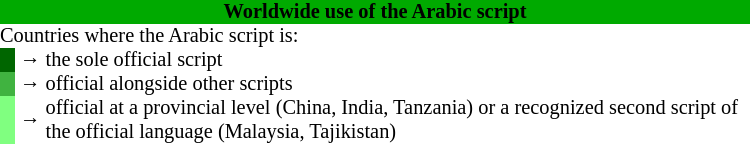<table class="toccolours" cellpadding="0" cellspacing="0" style="float:right; clear:right; font-size:85%; width:500px; margin:0 0 1em 1em;">
<tr style="background:#0a0;">
<th colspan="3" style="text-align:center;">Worldwide use of the Arabic script</th>
</tr>
<tr>
<td colspan="3"></td>
</tr>
<tr>
<td colspan="3">Countries where the Arabic script is:</td>
</tr>
<tr>
<td style="width:10px; height:10px; background:#060;"></td>
<td> → </td>
<td>the sole official script</td>
</tr>
<tr>
<td style="width:10px; height:10px; background:#40b340;"></td>
<td> → </td>
<td>official alongside other scripts</td>
</tr>
<tr>
<td style="width:10px; height:10px; background:#80ff80;"></td>
<td> → </td>
<td>official at a provincial level (China, India, Tanzania) or a recognized second script of the official language (Malaysia, Tajikistan)</td>
</tr>
</table>
